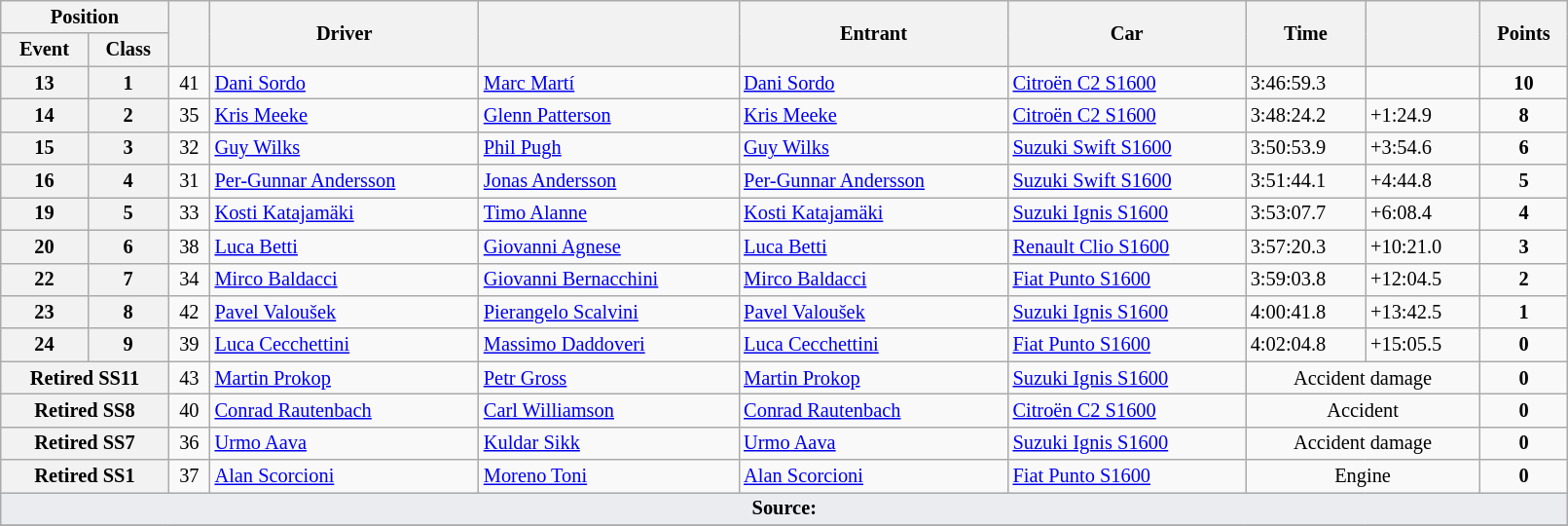<table class="wikitable" width=85% style="font-size: 85%;">
<tr>
<th colspan="2">Position</th>
<th rowspan="2"></th>
<th rowspan="2">Driver</th>
<th rowspan="2"></th>
<th rowspan="2">Entrant</th>
<th rowspan="2">Car</th>
<th rowspan="2">Time</th>
<th rowspan="2"></th>
<th rowspan="2">Points</th>
</tr>
<tr>
<th>Event</th>
<th>Class</th>
</tr>
<tr>
<th>13</th>
<th>1</th>
<td align="center">41</td>
<td> <a href='#'>Dani Sordo</a></td>
<td> <a href='#'>Marc Martí</a></td>
<td> <a href='#'>Dani Sordo</a></td>
<td><a href='#'>Citroën C2 S1600</a></td>
<td>3:46:59.3</td>
<td></td>
<td align="center"><strong>10</strong></td>
</tr>
<tr>
<th>14</th>
<th>2</th>
<td align="center">35</td>
<td> <a href='#'>Kris Meeke</a></td>
<td> <a href='#'>Glenn Patterson</a></td>
<td> <a href='#'>Kris Meeke</a></td>
<td><a href='#'>Citroën C2 S1600</a></td>
<td>3:48:24.2</td>
<td>+1:24.9</td>
<td align="center"><strong>8</strong></td>
</tr>
<tr>
<th>15</th>
<th>3</th>
<td align="center">32</td>
<td> <a href='#'>Guy Wilks</a></td>
<td> <a href='#'>Phil Pugh</a></td>
<td> <a href='#'>Guy Wilks</a></td>
<td><a href='#'>Suzuki Swift S1600</a></td>
<td>3:50:53.9</td>
<td>+3:54.6</td>
<td align="center"><strong>6</strong></td>
</tr>
<tr>
<th>16</th>
<th>4</th>
<td align="center">31</td>
<td> <a href='#'>Per-Gunnar Andersson</a></td>
<td> <a href='#'>Jonas Andersson</a></td>
<td> <a href='#'>Per-Gunnar Andersson</a></td>
<td><a href='#'>Suzuki Swift S1600</a></td>
<td>3:51:44.1</td>
<td>+4:44.8</td>
<td align="center"><strong>5</strong></td>
</tr>
<tr>
<th>19</th>
<th>5</th>
<td align="center">33</td>
<td> <a href='#'>Kosti Katajamäki</a></td>
<td> <a href='#'>Timo Alanne</a></td>
<td> <a href='#'>Kosti Katajamäki</a></td>
<td><a href='#'>Suzuki Ignis S1600</a></td>
<td>3:53:07.7</td>
<td>+6:08.4</td>
<td align="center"><strong>4</strong></td>
</tr>
<tr>
<th>20</th>
<th>6</th>
<td align="center">38</td>
<td> <a href='#'>Luca Betti</a></td>
<td> <a href='#'>Giovanni Agnese</a></td>
<td> <a href='#'>Luca Betti</a></td>
<td><a href='#'>Renault Clio S1600</a></td>
<td>3:57:20.3</td>
<td>+10:21.0</td>
<td align="center"><strong>3</strong></td>
</tr>
<tr>
<th>22</th>
<th>7</th>
<td align="center">34</td>
<td> <a href='#'>Mirco Baldacci</a></td>
<td> <a href='#'>Giovanni Bernacchini</a></td>
<td> <a href='#'>Mirco Baldacci</a></td>
<td><a href='#'>Fiat Punto S1600</a></td>
<td>3:59:03.8</td>
<td>+12:04.5</td>
<td align="center"><strong>2</strong></td>
</tr>
<tr>
<th>23</th>
<th>8</th>
<td align="center">42</td>
<td> <a href='#'>Pavel Valoušek</a></td>
<td> <a href='#'>Pierangelo Scalvini</a></td>
<td> <a href='#'>Pavel Valoušek</a></td>
<td><a href='#'>Suzuki Ignis S1600</a></td>
<td>4:00:41.8</td>
<td>+13:42.5</td>
<td align="center"><strong>1</strong></td>
</tr>
<tr>
<th>24</th>
<th>9</th>
<td align="center">39</td>
<td> <a href='#'>Luca Cecchettini</a></td>
<td> <a href='#'>Massimo Daddoveri</a></td>
<td> <a href='#'>Luca Cecchettini</a></td>
<td><a href='#'>Fiat Punto S1600</a></td>
<td>4:02:04.8</td>
<td>+15:05.5</td>
<td align="center"><strong>0</strong></td>
</tr>
<tr>
<th colspan="2">Retired SS11</th>
<td align="center">43</td>
<td> <a href='#'>Martin Prokop</a></td>
<td> <a href='#'>Petr Gross</a></td>
<td> <a href='#'>Martin Prokop</a></td>
<td><a href='#'>Suzuki Ignis S1600</a></td>
<td align="center" colspan="2">Accident damage</td>
<td align="center"><strong>0</strong></td>
</tr>
<tr>
<th colspan="2">Retired SS8</th>
<td align="center">40</td>
<td> <a href='#'>Conrad Rautenbach</a></td>
<td> <a href='#'>Carl Williamson</a></td>
<td> <a href='#'>Conrad Rautenbach</a></td>
<td><a href='#'>Citroën C2 S1600</a></td>
<td align="center" colspan="2">Accident</td>
<td align="center"><strong>0</strong></td>
</tr>
<tr>
<th colspan="2">Retired SS7</th>
<td align="center">36</td>
<td> <a href='#'>Urmo Aava</a></td>
<td> <a href='#'>Kuldar Sikk</a></td>
<td> <a href='#'>Urmo Aava</a></td>
<td><a href='#'>Suzuki Ignis S1600</a></td>
<td align="center" colspan="2">Accident damage</td>
<td align="center"><strong>0</strong></td>
</tr>
<tr>
<th colspan="2">Retired SS1</th>
<td align="center">37</td>
<td> <a href='#'>Alan Scorcioni</a></td>
<td> <a href='#'>Moreno Toni</a></td>
<td> <a href='#'>Alan Scorcioni</a></td>
<td><a href='#'>Fiat Punto S1600</a></td>
<td align="center" colspan="2">Engine</td>
<td align="center"><strong>0</strong></td>
</tr>
<tr>
<td style="background-color:#EAECF0; text-align:center" colspan="10"><strong>Source:</strong></td>
</tr>
<tr>
</tr>
</table>
